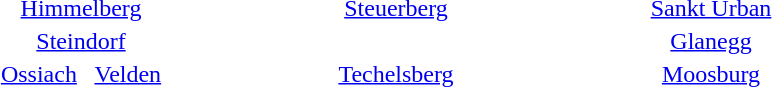<table width="50%">
<tr ---->
<td width ="33%" align="center"><a href='#'>Himmelberg</a></td>
<td width ="33%" align="center"><a href='#'>Steuerberg</a></td>
<td width ="33%" align="center"><a href='#'>Sankt Urban</a></td>
</tr>
<tr ---->
<td width ="33%" align="center"><a href='#'>Steindorf</a></td>
<td width ="33%" align="center"></td>
<td width ="33%" align="center"><a href='#'>Glanegg</a></td>
</tr>
<tr ---->
<td width ="33%" align="center"><a href='#'>Ossiach</a>   <a href='#'>Velden</a></td>
<td width ="33%" align="center"><a href='#'>Techelsberg</a></td>
<td width ="33%" align="center"><a href='#'>Moosburg</a></td>
</tr>
</table>
